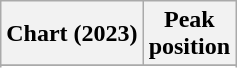<table class="wikitable sortable plainrowheaders" style="text-align:center">
<tr>
<th scope="col">Chart (2023)</th>
<th scope="col">Peak<br>position</th>
</tr>
<tr>
</tr>
<tr>
</tr>
<tr>
</tr>
<tr>
</tr>
</table>
